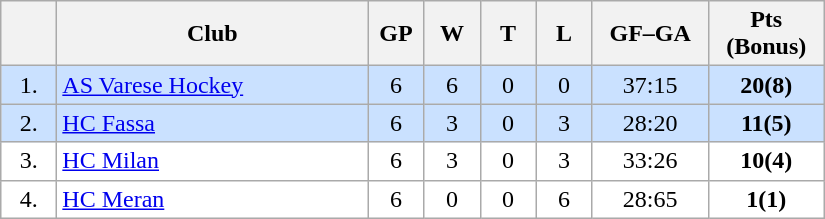<table class="wikitable">
<tr>
<th width="30"></th>
<th width="200">Club</th>
<th width="30">GP</th>
<th width="30">W</th>
<th width="30">T</th>
<th width="30">L</th>
<th width="70">GF–GA</th>
<th width="70">Pts (Bonus)</th>
</tr>
<tr bgcolor="#CAE1FF" align="center">
<td>1.</td>
<td align="left"><a href='#'>AS Varese Hockey</a></td>
<td>6</td>
<td>6</td>
<td>0</td>
<td>0</td>
<td>37:15</td>
<td><strong>20(8)</strong></td>
</tr>
<tr bgcolor="#CAE1FF" align="center">
<td>2.</td>
<td align="left"><a href='#'>HC Fassa</a></td>
<td>6</td>
<td>3</td>
<td>0</td>
<td>3</td>
<td>28:20</td>
<td><strong>11(5)</strong></td>
</tr>
<tr bgcolor="#FFFFFF" align="center">
<td>3.</td>
<td align="left"><a href='#'>HC Milan</a></td>
<td>6</td>
<td>3</td>
<td>0</td>
<td>3</td>
<td>33:26</td>
<td><strong>10(4)</strong></td>
</tr>
<tr bgcolor="#FFFFFF" align="center">
<td>4.</td>
<td align="left"><a href='#'>HC Meran</a></td>
<td>6</td>
<td>0</td>
<td>0</td>
<td>6</td>
<td>28:65</td>
<td><strong>1(1)</strong></td>
</tr>
</table>
